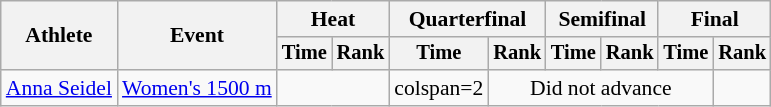<table class="wikitable" style="font-size:90%">
<tr>
<th rowspan=2>Athlete</th>
<th rowspan=2>Event</th>
<th colspan=2>Heat</th>
<th colspan=2>Quarterfinal</th>
<th colspan=2>Semifinal</th>
<th colspan=2>Final</th>
</tr>
<tr style="font-size:95%">
<th>Time</th>
<th>Rank</th>
<th>Time</th>
<th>Rank</th>
<th>Time</th>
<th>Rank</th>
<th>Time</th>
<th>Rank</th>
</tr>
<tr align=center>
<td align=left><a href='#'>Anna Seidel</a></td>
<td align=left><a href='#'>Women's 1500 m</a></td>
<td colspan=2></td>
<td>colspan=2</td>
<td colspan=4>Did not advance</td>
</tr>
</table>
